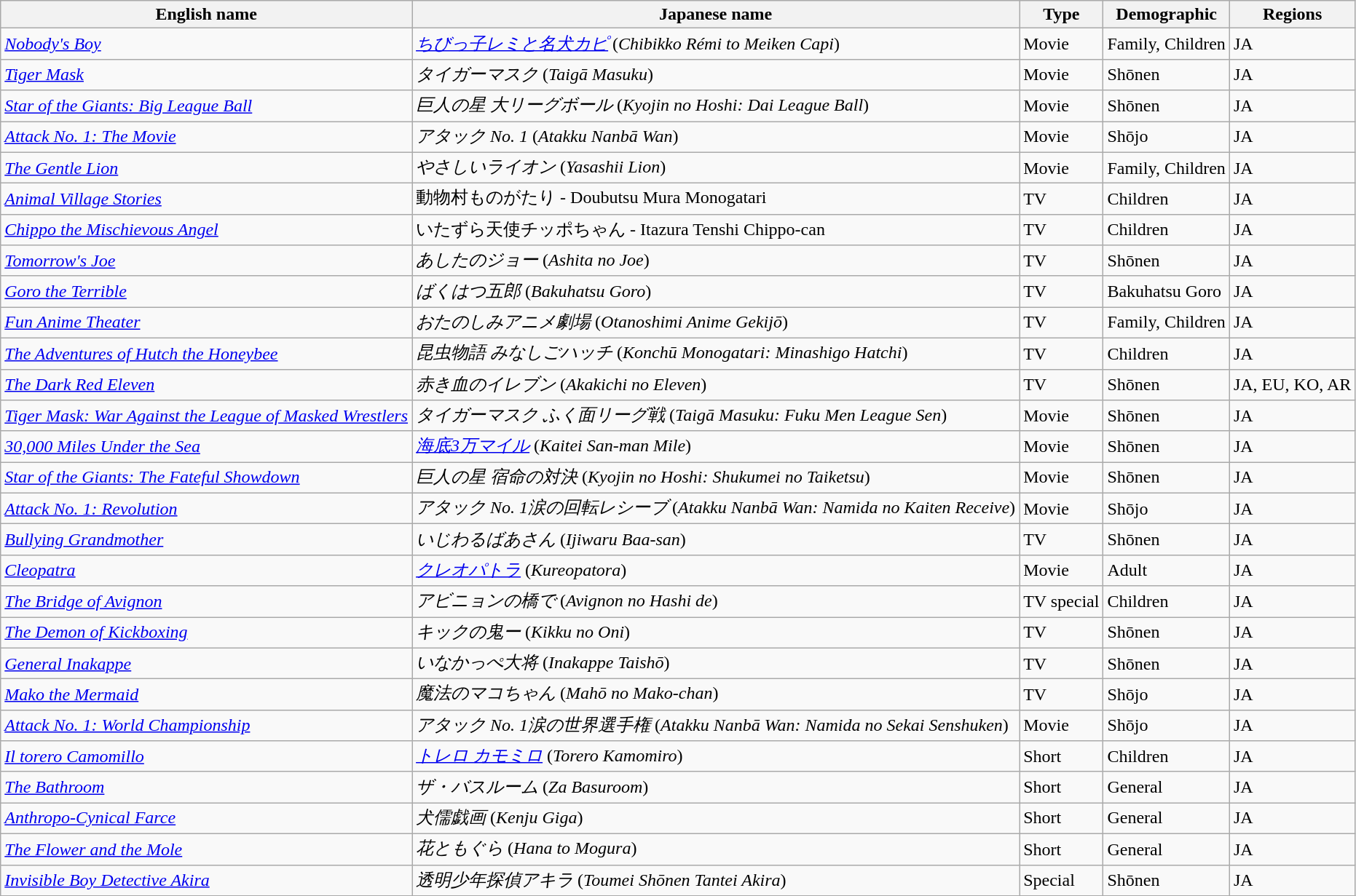<table class="wikitable sortable" border="1">
<tr>
<th>English name</th>
<th>Japanese name</th>
<th>Type</th>
<th>Demographic</th>
<th>Regions</th>
</tr>
<tr>
<td><em><a href='#'>Nobody's Boy</a></em></td>
<td><em><a href='#'>ちびっ子レミと名犬カピ</a></em> (<em>Chibikko Rémi to Meiken Capi</em>)</td>
<td>Movie</td>
<td>Family, Children</td>
<td>JA</td>
</tr>
<tr>
<td><em><a href='#'>Tiger Mask</a></em></td>
<td><em>タイガーマスク</em> (<em>Taigā Masuku</em>)</td>
<td>Movie</td>
<td>Shōnen</td>
<td>JA</td>
</tr>
<tr>
<td><em><a href='#'>Star of the Giants: Big League Ball</a></em></td>
<td><em>巨人の星 大リーグボール</em> (<em>Kyojin no Hoshi: Dai League Ball</em>)</td>
<td>Movie</td>
<td>Shōnen</td>
<td>JA</td>
</tr>
<tr>
<td><em><a href='#'>Attack No. 1: The Movie</a></em></td>
<td><em>アタック No. 1</em> (<em>Atakku Nanbā Wan</em>)</td>
<td>Movie</td>
<td>Shōjo</td>
<td>JA</td>
</tr>
<tr>
<td><em><a href='#'>The Gentle Lion</a></em></td>
<td><em>やさしいライオン</em> (<em>Yasashii Lion</em>)</td>
<td>Movie</td>
<td>Family, Children</td>
<td>JA</td>
</tr>
<tr>
<td><em><a href='#'>Animal Village Stories</a></em></td>
<td>動物村ものがたり - Doubutsu Mura Monogatari</td>
<td>TV</td>
<td>Children</td>
<td>JA</td>
</tr>
<tr>
<td><em><a href='#'>Chippo the Mischievous Angel</a></em></td>
<td>いたずら天使チッポちゃん - Itazura Tenshi Chippo-can</td>
<td>TV</td>
<td>Children</td>
<td>JA</td>
</tr>
<tr>
<td><em><a href='#'>Tomorrow's Joe</a></em></td>
<td><em>あしたのジョー</em> (<em>Ashita no Joe</em>)</td>
<td>TV</td>
<td>Shōnen</td>
<td>JA</td>
</tr>
<tr>
<td><em><a href='#'>Goro the Terrible</a></em></td>
<td><em>ばくはつ五郎</em> (<em>Bakuhatsu Goro</em>)</td>
<td>TV</td>
<td>Bakuhatsu Goro</td>
<td>JA</td>
</tr>
<tr>
<td><em><a href='#'>Fun Anime Theater</a></em></td>
<td><em>おたのしみアニメ劇場</em> (<em>Otanoshimi Anime Gekijō</em>)</td>
<td>TV</td>
<td>Family, Children</td>
<td>JA</td>
</tr>
<tr>
<td><em><a href='#'>The Adventures of Hutch the Honeybee</a></em></td>
<td><em>昆虫物語 みなしごハッチ</em> (<em>Konchū Monogatari: Minashigo Hatchi</em>)</td>
<td>TV</td>
<td>Children</td>
<td>JA</td>
</tr>
<tr>
<td><em><a href='#'>The Dark Red Eleven</a></em></td>
<td><em>赤き血のイレブン</em> (<em>Akakichi no Eleven</em>)</td>
<td>TV</td>
<td>Shōnen</td>
<td>JA, EU, KO, AR</td>
</tr>
<tr>
<td><em><a href='#'>Tiger Mask: War Against the League of Masked Wrestlers</a></em></td>
<td><em>タイガーマスク ふく面リーグ戦</em> (<em>Taigā Masuku: Fuku Men League Sen</em>)</td>
<td>Movie</td>
<td>Shōnen</td>
<td>JA</td>
</tr>
<tr>
<td><em><a href='#'>30,000 Miles Under the Sea</a></em></td>
<td><em><a href='#'>海底3万マイル</a></em> (<em>Kaitei San-man Mile</em>)</td>
<td>Movie</td>
<td>Shōnen</td>
<td>JA</td>
</tr>
<tr>
<td><em><a href='#'>Star of the Giants: The Fateful Showdown</a></em></td>
<td><em>巨人の星 宿命の対決</em> (<em>Kyojin no Hoshi: Shukumei no Taiketsu</em>)</td>
<td>Movie</td>
<td>Shōnen</td>
<td>JA</td>
</tr>
<tr>
<td><em><a href='#'>Attack No. 1: Revolution</a></em></td>
<td><em>アタック No. 1涙の回転レシーブ</em> (<em>Atakku Nanbā Wan: Namida no Kaiten Receive</em>)</td>
<td>Movie</td>
<td>Shōjo</td>
<td>JA</td>
</tr>
<tr>
<td><em><a href='#'>Bullying Grandmother</a></em></td>
<td><em>いじわるばあさん</em> (<em>Ijiwaru Baa-san</em>)</td>
<td>TV</td>
<td>Shōnen</td>
<td>JA</td>
</tr>
<tr>
<td><em><a href='#'>Cleopatra</a></em></td>
<td><em><a href='#'>クレオパトラ</a></em> (<em>Kureopatora</em>)</td>
<td>Movie</td>
<td>Adult</td>
<td>JA</td>
</tr>
<tr>
<td><em><a href='#'>The Bridge of Avignon</a></em></td>
<td><em>アビニョンの橋で</em> (<em>Avignon no Hashi de</em>)</td>
<td>TV special</td>
<td>Children</td>
<td>JA</td>
</tr>
<tr>
<td><em><a href='#'>The Demon of Kickboxing</a></em></td>
<td><em>キックの鬼ー</em> (<em>Kikku no Oni</em>)</td>
<td>TV</td>
<td>Shōnen</td>
<td>JA</td>
</tr>
<tr>
<td><em><a href='#'>General Inakappe</a></em></td>
<td><em>いなかっぺ大将</em> (<em>Inakappe Taishō</em>)</td>
<td>TV</td>
<td>Shōnen</td>
<td>JA</td>
</tr>
<tr>
<td><em><a href='#'>Mako the Mermaid</a></em></td>
<td><em>魔法のマコちゃん</em> (<em>Mahō no Mako-chan</em>)</td>
<td>TV</td>
<td>Shōjo</td>
<td>JA</td>
</tr>
<tr>
<td><em><a href='#'>Attack No. 1: World Championship</a></em></td>
<td><em>アタック No. 1涙の世界選手権</em> (<em>Atakku Nanbā Wan: Namida no Sekai Senshuken</em>)</td>
<td>Movie</td>
<td>Shōjo</td>
<td>JA</td>
</tr>
<tr>
<td><em><a href='#'>Il torero Camomillo</a></em></td>
<td><em><a href='#'>トレロ カモミロ</a></em> (<em>Torero Kamomiro</em>)</td>
<td>Short</td>
<td>Children</td>
<td>JA</td>
</tr>
<tr>
<td><em><a href='#'>The Bathroom</a></em></td>
<td><em>ザ・バスルーム</em> (<em>Za Basuroom</em>)</td>
<td>Short</td>
<td>General</td>
<td>JA</td>
</tr>
<tr>
<td><em><a href='#'>Anthropo-Cynical Farce</a></em></td>
<td><em>犬儒戯画</em> (<em>Kenju Giga</em>)</td>
<td>Short</td>
<td>General</td>
<td>JA</td>
</tr>
<tr>
<td><em><a href='#'>The Flower and the Mole</a></em></td>
<td><em>花ともぐら</em> (<em>Hana to Mogura</em>)</td>
<td>Short</td>
<td>General</td>
<td>JA</td>
</tr>
<tr>
<td><em><a href='#'>Invisible Boy Detective Akira</a></em></td>
<td><em>透明少年探偵アキラ</em> (<em>Toumei Shōnen Tantei Akira</em>)</td>
<td>Special</td>
<td>Shōnen</td>
<td>JA</td>
</tr>
<tr>
</tr>
</table>
